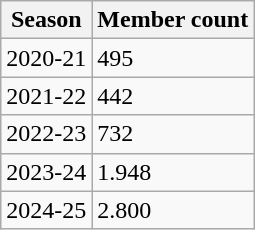<table class="wikitable">
<tr>
<th>Season</th>
<th>Member count</th>
</tr>
<tr>
<td>2020-21</td>
<td>495</td>
</tr>
<tr>
<td>2021-22</td>
<td>442</td>
</tr>
<tr>
<td>2022-23</td>
<td>732</td>
</tr>
<tr>
<td>2023-24</td>
<td>1.948</td>
</tr>
<tr>
<td>2024-25</td>
<td>2.800</td>
</tr>
</table>
